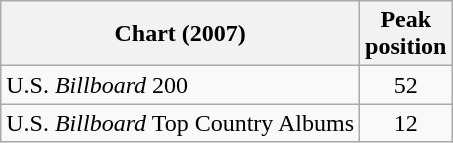<table class="wikitable">
<tr>
<th>Chart (2007)</th>
<th>Peak<br>position</th>
</tr>
<tr>
<td>U.S. <em>Billboard</em> 200</td>
<td align="center">52</td>
</tr>
<tr>
<td>U.S. <em>Billboard</em> Top Country Albums</td>
<td align="center">12</td>
</tr>
</table>
